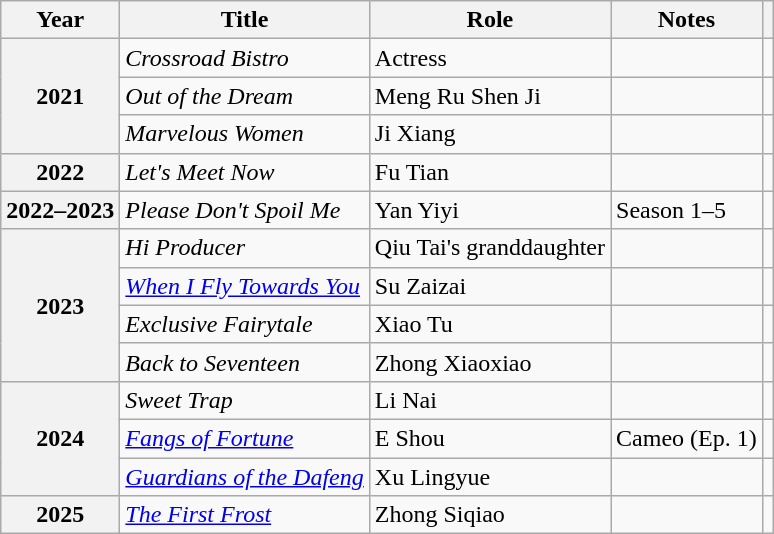<table class="wikitable sortable plainrowheaders">
<tr>
<th scope="col">Year</th>
<th scope="col">Title</th>
<th scope="col">Role</th>
<th scope="col">Notes</th>
<th scope="col"></th>
</tr>
<tr>
<th scope="row" rowspan="3">2021</th>
<td><em>Crossroad Bistro</em></td>
<td>Actress</td>
<td></td>
<td></td>
</tr>
<tr>
<td><em>Out of the Dream</em></td>
<td>Meng Ru Shen Ji</td>
<td></td>
<td></td>
</tr>
<tr>
<td><em>Marvelous Women</em></td>
<td>Ji Xiang</td>
<td></td>
<td></td>
</tr>
<tr>
<th scope="row">2022</th>
<td><em>Let's Meet Now</em></td>
<td>Fu Tian</td>
<td></td>
<td></td>
</tr>
<tr>
<th scope="row">2022–2023</th>
<td><em>Please Don't Spoil Me</em></td>
<td>Yan Yiyi</td>
<td>Season 1–5</td>
<td></td>
</tr>
<tr>
<th scope="row" rowspan="4">2023</th>
<td><em>Hi Producer</em></td>
<td>Qiu Tai's granddaughter</td>
<td></td>
<td></td>
</tr>
<tr>
<td><em><a href='#'>When I Fly Towards You</a></em></td>
<td>Su Zaizai</td>
<td></td>
<td></td>
</tr>
<tr>
<td><em>Exclusive Fairytale</em></td>
<td>Xiao Tu</td>
<td></td>
<td></td>
</tr>
<tr>
<td><em>Back to Seventeen</em></td>
<td>Zhong Xiaoxiao</td>
<td></td>
<td></td>
</tr>
<tr>
<th rowspan="3" scope="row">2024</th>
<td><em>Sweet Trap</em></td>
<td>Li Nai</td>
<td></td>
<td></td>
</tr>
<tr>
<td><em><a href='#'>Fangs of Fortune</a></em></td>
<td>E Shou</td>
<td>Cameo (Ep. 1)</td>
<td></td>
</tr>
<tr>
<td><em><a href='#'>Guardians of the Dafeng</a></em></td>
<td>Xu Lingyue</td>
<td></td>
<td></td>
</tr>
<tr>
<th scope="row">2025</th>
<td><em><a href='#'>The First Frost</a></em></td>
<td>Zhong Siqiao</td>
<td></td>
<td></td>
</tr>
</table>
